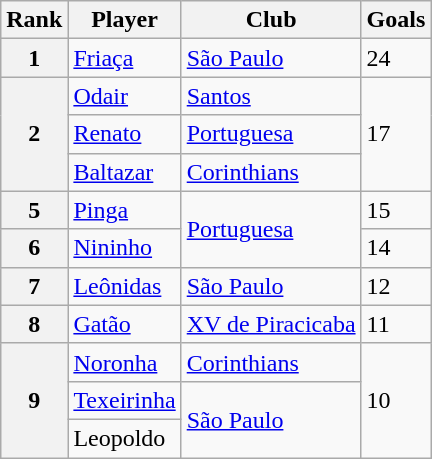<table class="wikitable">
<tr>
<th>Rank</th>
<th>Player</th>
<th>Club</th>
<th>Goals</th>
</tr>
<tr>
<th>1</th>
<td><a href='#'>Friaça</a></td>
<td><a href='#'>São Paulo</a></td>
<td>24</td>
</tr>
<tr>
<th rowspan="3">2</th>
<td><a href='#'>Odair</a></td>
<td><a href='#'>Santos</a></td>
<td rowspan="3">17</td>
</tr>
<tr>
<td><a href='#'>Renato</a></td>
<td><a href='#'>Portuguesa</a></td>
</tr>
<tr>
<td><a href='#'>Baltazar</a></td>
<td><a href='#'>Corinthians</a></td>
</tr>
<tr>
<th>5</th>
<td><a href='#'>Pinga</a></td>
<td rowspan="2"><a href='#'>Portuguesa</a></td>
<td>15</td>
</tr>
<tr>
<th>6</th>
<td><a href='#'>Nininho</a></td>
<td>14</td>
</tr>
<tr>
<th>7</th>
<td><a href='#'>Leônidas</a></td>
<td><a href='#'>São Paulo</a></td>
<td>12</td>
</tr>
<tr>
<th>8</th>
<td><a href='#'>Gatão</a></td>
<td><a href='#'>XV de Piracicaba</a></td>
<td>11</td>
</tr>
<tr>
<th rowspan="3">9</th>
<td><a href='#'>Noronha</a></td>
<td><a href='#'>Corinthians</a></td>
<td rowspan="3">10</td>
</tr>
<tr>
<td><a href='#'>Texeirinha</a></td>
<td rowspan="2"><a href='#'>São Paulo</a></td>
</tr>
<tr>
<td>Leopoldo</td>
</tr>
</table>
